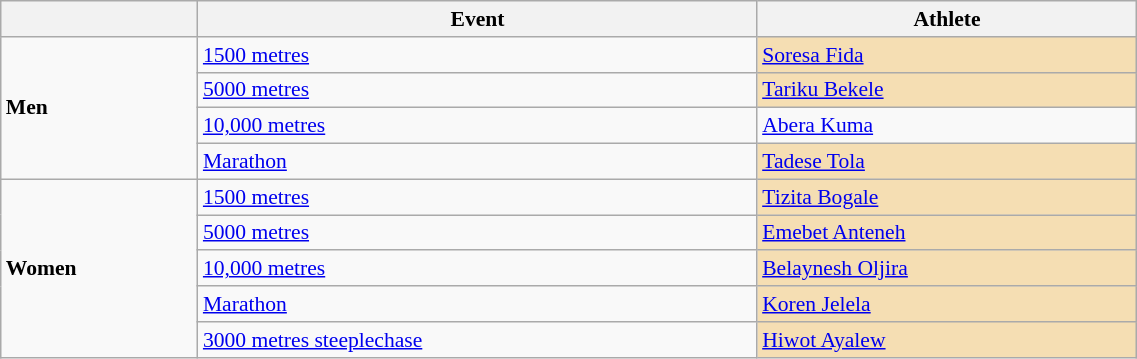<table class=wikitable style="font-size:90%" width=60%>
<tr>
<th></th>
<th>Event</th>
<th>Athlete</th>
</tr>
<tr>
<td rowspan=4><strong>Men</strong></td>
<td><a href='#'>1500 metres</a></td>
<td bgcolor="wheat"><a href='#'>Soresa Fida</a></td>
</tr>
<tr>
<td><a href='#'>5000 metres</a></td>
<td bgcolor="wheat"><a href='#'>Tariku Bekele</a></td>
</tr>
<tr>
<td><a href='#'>10,000 metres</a></td>
<td><a href='#'>Abera Kuma</a></td>
</tr>
<tr>
<td><a href='#'>Marathon</a></td>
<td bgcolor="wheat"><a href='#'>Tadese Tola</a></td>
</tr>
<tr>
<td rowspan=5><strong>Women</strong></td>
<td><a href='#'>1500 metres</a></td>
<td bgcolor="wheat"><a href='#'>Tizita Bogale</a></td>
</tr>
<tr>
<td><a href='#'>5000 metres</a></td>
<td bgcolor="wheat"><a href='#'>Emebet Anteneh</a></td>
</tr>
<tr>
<td><a href='#'>10,000 metres</a></td>
<td bgcolor="wheat"><a href='#'>Belaynesh Oljira</a></td>
</tr>
<tr>
<td><a href='#'>Marathon</a></td>
<td bgcolor="wheat"><a href='#'>Koren Jelela</a></td>
</tr>
<tr>
<td><a href='#'>3000 metres steeplechase</a></td>
<td bgcolor="wheat"><a href='#'>Hiwot Ayalew</a></td>
</tr>
</table>
